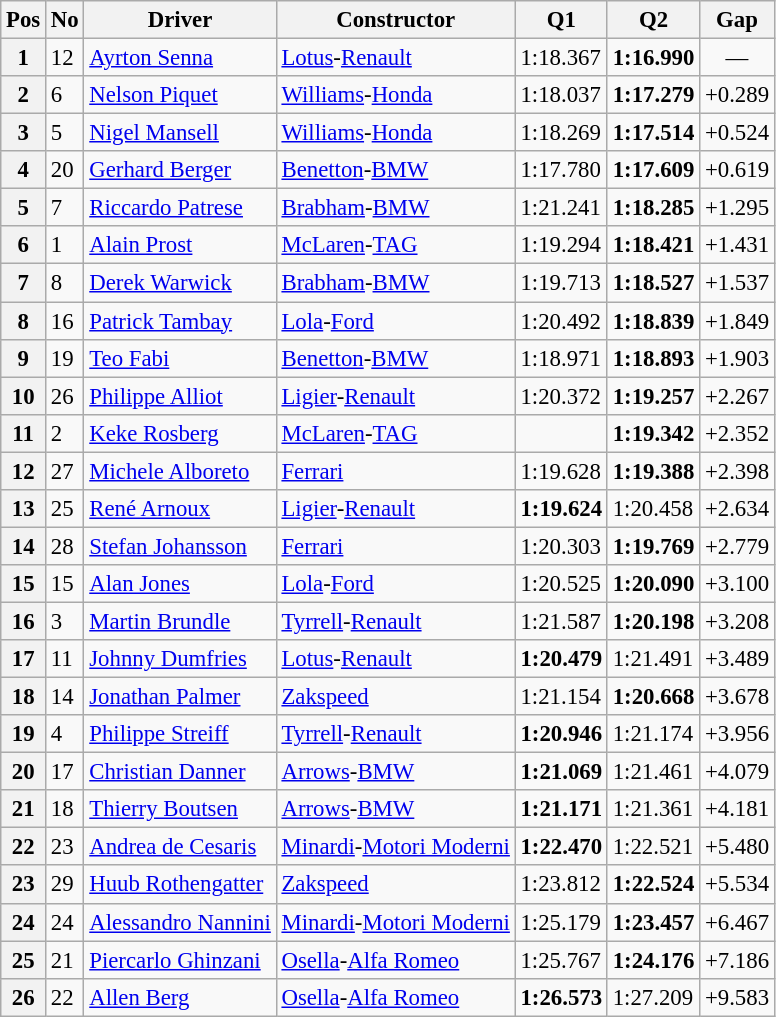<table class="wikitable sortable" style="font-size: 95%;">
<tr>
<th>Pos</th>
<th>No</th>
<th>Driver</th>
<th>Constructor</th>
<th>Q1</th>
<th>Q2</th>
<th>Gap</th>
</tr>
<tr>
<th>1</th>
<td>12</td>
<td> <a href='#'>Ayrton Senna</a></td>
<td><a href='#'>Lotus</a>-<a href='#'>Renault</a></td>
<td>1:18.367</td>
<td><strong>1:16.990</strong></td>
<td align="center">—</td>
</tr>
<tr>
<th>2</th>
<td>6</td>
<td> <a href='#'>Nelson Piquet</a></td>
<td><a href='#'>Williams</a>-<a href='#'>Honda</a></td>
<td>1:18.037</td>
<td><strong>1:17.279</strong></td>
<td>+0.289</td>
</tr>
<tr>
<th>3</th>
<td>5</td>
<td> <a href='#'>Nigel Mansell</a></td>
<td><a href='#'>Williams</a>-<a href='#'>Honda</a></td>
<td>1:18.269</td>
<td><strong>1:17.514</strong></td>
<td>+0.524</td>
</tr>
<tr>
<th>4</th>
<td>20</td>
<td> <a href='#'>Gerhard Berger</a></td>
<td><a href='#'>Benetton</a>-<a href='#'>BMW</a></td>
<td>1:17.780</td>
<td><strong>1:17.609</strong></td>
<td>+0.619</td>
</tr>
<tr>
<th>5</th>
<td>7</td>
<td> <a href='#'>Riccardo Patrese</a></td>
<td><a href='#'>Brabham</a>-<a href='#'>BMW</a></td>
<td>1:21.241</td>
<td><strong>1:18.285</strong></td>
<td>+1.295</td>
</tr>
<tr>
<th>6</th>
<td>1</td>
<td> <a href='#'>Alain Prost</a></td>
<td><a href='#'>McLaren</a>-<a href='#'>TAG</a></td>
<td>1:19.294</td>
<td><strong>1:18.421</strong></td>
<td>+1.431</td>
</tr>
<tr>
<th>7</th>
<td>8</td>
<td> <a href='#'>Derek Warwick</a></td>
<td><a href='#'>Brabham</a>-<a href='#'>BMW</a></td>
<td>1:19.713</td>
<td><strong>1:18.527</strong></td>
<td>+1.537</td>
</tr>
<tr>
<th>8</th>
<td>16</td>
<td> <a href='#'>Patrick Tambay</a></td>
<td><a href='#'>Lola</a>-<a href='#'>Ford</a></td>
<td>1:20.492</td>
<td><strong>1:18.839</strong></td>
<td>+1.849</td>
</tr>
<tr>
<th>9</th>
<td>19</td>
<td> <a href='#'>Teo Fabi</a></td>
<td><a href='#'>Benetton</a>-<a href='#'>BMW</a></td>
<td>1:18.971</td>
<td><strong>1:18.893</strong></td>
<td>+1.903</td>
</tr>
<tr>
<th>10</th>
<td>26</td>
<td> <a href='#'>Philippe Alliot</a></td>
<td><a href='#'>Ligier</a>-<a href='#'>Renault</a></td>
<td>1:20.372</td>
<td><strong>1:19.257</strong></td>
<td>+2.267</td>
</tr>
<tr>
<th>11</th>
<td>2</td>
<td> <a href='#'>Keke Rosberg</a></td>
<td><a href='#'>McLaren</a>-<a href='#'>TAG</a></td>
<td></td>
<td><strong>1:19.342</strong></td>
<td>+2.352</td>
</tr>
<tr>
<th>12</th>
<td>27</td>
<td> <a href='#'>Michele Alboreto</a></td>
<td><a href='#'>Ferrari</a></td>
<td>1:19.628</td>
<td><strong>1:19.388</strong></td>
<td>+2.398</td>
</tr>
<tr>
<th>13</th>
<td>25</td>
<td> <a href='#'>René Arnoux</a></td>
<td><a href='#'>Ligier</a>-<a href='#'>Renault</a></td>
<td><strong>1:19.624</strong></td>
<td>1:20.458</td>
<td>+2.634</td>
</tr>
<tr>
<th>14</th>
<td>28</td>
<td> <a href='#'>Stefan Johansson</a></td>
<td><a href='#'>Ferrari</a></td>
<td>1:20.303</td>
<td><strong>1:19.769</strong></td>
<td>+2.779</td>
</tr>
<tr>
<th>15</th>
<td>15</td>
<td> <a href='#'>Alan Jones</a></td>
<td><a href='#'>Lola</a>-<a href='#'>Ford</a></td>
<td>1:20.525</td>
<td><strong>1:20.090</strong></td>
<td>+3.100</td>
</tr>
<tr>
<th>16</th>
<td>3</td>
<td> <a href='#'>Martin Brundle</a></td>
<td><a href='#'>Tyrrell</a>-<a href='#'>Renault</a></td>
<td>1:21.587</td>
<td><strong>1:20.198</strong></td>
<td>+3.208</td>
</tr>
<tr>
<th>17</th>
<td>11</td>
<td> <a href='#'>Johnny Dumfries</a></td>
<td><a href='#'>Lotus</a>-<a href='#'>Renault</a></td>
<td><strong>1:20.479</strong></td>
<td>1:21.491</td>
<td>+3.489</td>
</tr>
<tr>
<th>18</th>
<td>14</td>
<td> <a href='#'>Jonathan Palmer</a></td>
<td><a href='#'>Zakspeed</a></td>
<td>1:21.154</td>
<td><strong>1:20.668</strong></td>
<td>+3.678</td>
</tr>
<tr>
<th>19</th>
<td>4</td>
<td> <a href='#'>Philippe Streiff</a></td>
<td><a href='#'>Tyrrell</a>-<a href='#'>Renault</a></td>
<td><strong>1:20.946</strong></td>
<td>1:21.174</td>
<td>+3.956</td>
</tr>
<tr>
<th>20</th>
<td>17</td>
<td> <a href='#'>Christian Danner</a></td>
<td><a href='#'>Arrows</a>-<a href='#'>BMW</a></td>
<td><strong>1:21.069</strong></td>
<td>1:21.461</td>
<td>+4.079</td>
</tr>
<tr>
<th>21</th>
<td>18</td>
<td> <a href='#'>Thierry Boutsen</a></td>
<td><a href='#'>Arrows</a>-<a href='#'>BMW</a></td>
<td><strong>1:21.171</strong></td>
<td>1:21.361</td>
<td>+4.181</td>
</tr>
<tr>
<th>22</th>
<td>23</td>
<td> <a href='#'>Andrea de Cesaris</a></td>
<td><a href='#'>Minardi</a>-<a href='#'>Motori Moderni</a></td>
<td><strong>1:22.470</strong></td>
<td>1:22.521</td>
<td>+5.480</td>
</tr>
<tr>
<th>23</th>
<td>29</td>
<td> <a href='#'>Huub Rothengatter</a></td>
<td><a href='#'>Zakspeed</a></td>
<td>1:23.812</td>
<td><strong>1:22.524</strong></td>
<td>+5.534</td>
</tr>
<tr>
<th>24</th>
<td>24</td>
<td> <a href='#'>Alessandro Nannini</a></td>
<td><a href='#'>Minardi</a>-<a href='#'>Motori Moderni</a></td>
<td>1:25.179</td>
<td><strong>1:23.457</strong></td>
<td>+6.467</td>
</tr>
<tr>
<th>25</th>
<td>21</td>
<td> <a href='#'>Piercarlo Ghinzani</a></td>
<td><a href='#'>Osella</a>-<a href='#'>Alfa Romeo</a></td>
<td>1:25.767</td>
<td><strong>1:24.176</strong></td>
<td>+7.186</td>
</tr>
<tr>
<th>26</th>
<td>22</td>
<td> <a href='#'>Allen Berg</a></td>
<td><a href='#'>Osella</a>-<a href='#'>Alfa Romeo</a></td>
<td><strong>1:26.573</strong></td>
<td>1:27.209</td>
<td>+9.583</td>
</tr>
</table>
